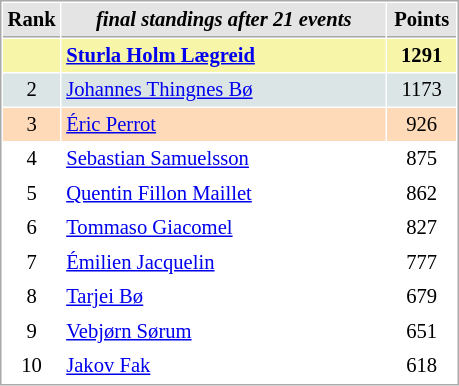<table cellspacing="1" cellpadding="3" style="border:1px solid #AAAAAA;font-size:86%">
<tr style="background-color: #E4E4E4;">
<th style="border-bottom:1px solid #AAAAAA; width: 10px;">Rank</th>
<th style="border-bottom:1px solid #AAAAAA; width: 210px;"><em>final standings after 21 events</em></th>
<th style="border-bottom:1px solid #AAAAAA; width: 40px;">Points</th>
</tr>
<tr style="background:#f7f6a8;">
<td align=center></td>
<td> <strong><a href='#'>Sturla Holm Lægreid</a></strong></td>
<td align=center><strong>1291</strong></td>
</tr>
<tr style="background:#dce5e5;">
<td align=center>2</td>
<td> <a href='#'>Johannes Thingnes Bø</a></td>
<td align=center>1173</td>
</tr>
<tr style="background:#ffdab9;">
<td align=center>3</td>
<td> <a href='#'>Éric Perrot</a></td>
<td align=center>926</td>
</tr>
<tr>
<td align=center>4</td>
<td> <a href='#'>Sebastian Samuelsson</a></td>
<td align=center>875</td>
</tr>
<tr>
<td align=center>5</td>
<td> <a href='#'>Quentin Fillon Maillet</a></td>
<td align=center>862</td>
</tr>
<tr>
<td align=center>6</td>
<td> <a href='#'>Tommaso Giacomel</a></td>
<td align=center>827</td>
</tr>
<tr>
<td align=center>7</td>
<td> <a href='#'>Émilien Jacquelin</a></td>
<td align=center>777</td>
</tr>
<tr>
<td align=center>8</td>
<td> <a href='#'>Tarjei Bø</a></td>
<td align=center>679</td>
</tr>
<tr>
<td align=center>9</td>
<td> <a href='#'>Vebjørn Sørum</a></td>
<td align=center>651</td>
</tr>
<tr>
<td align=center>10</td>
<td> <a href='#'>Jakov Fak</a></td>
<td align=center>618</td>
</tr>
</table>
